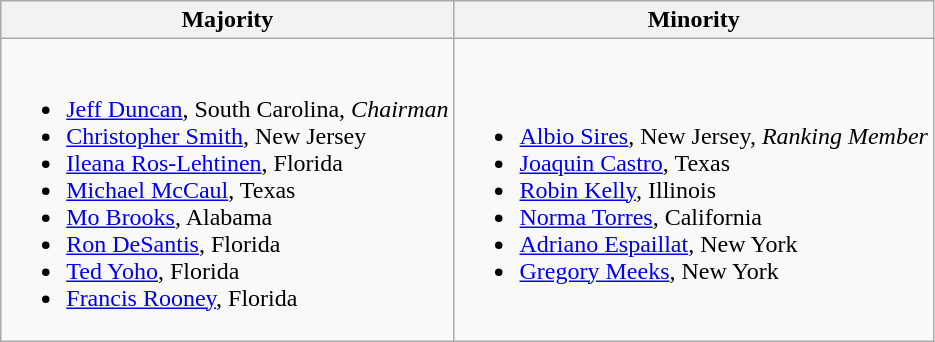<table class=wikitable>
<tr>
<th>Majority</th>
<th>Minority</th>
</tr>
<tr>
<td><br><ul><li><a href='#'>Jeff Duncan</a>, South Carolina, <em>Chairman</em></li><li><a href='#'>Christopher Smith</a>, New Jersey</li><li><a href='#'>Ileana Ros-Lehtinen</a>, Florida</li><li><a href='#'>Michael McCaul</a>, Texas</li><li><a href='#'>Mo Brooks</a>, Alabama</li><li><a href='#'>Ron DeSantis</a>, Florida</li><li><a href='#'>Ted Yoho</a>, Florida</li><li><a href='#'>Francis Rooney</a>, Florida</li></ul></td>
<td><br><ul><li><a href='#'>Albio Sires</a>, New Jersey, <em>Ranking Member</em></li><li><a href='#'>Joaquin Castro</a>, Texas</li><li><a href='#'>Robin Kelly</a>, Illinois</li><li><a href='#'>Norma Torres</a>, California</li><li><a href='#'>Adriano Espaillat</a>, New York</li><li><a href='#'>Gregory Meeks</a>, New York</li></ul></td>
</tr>
</table>
